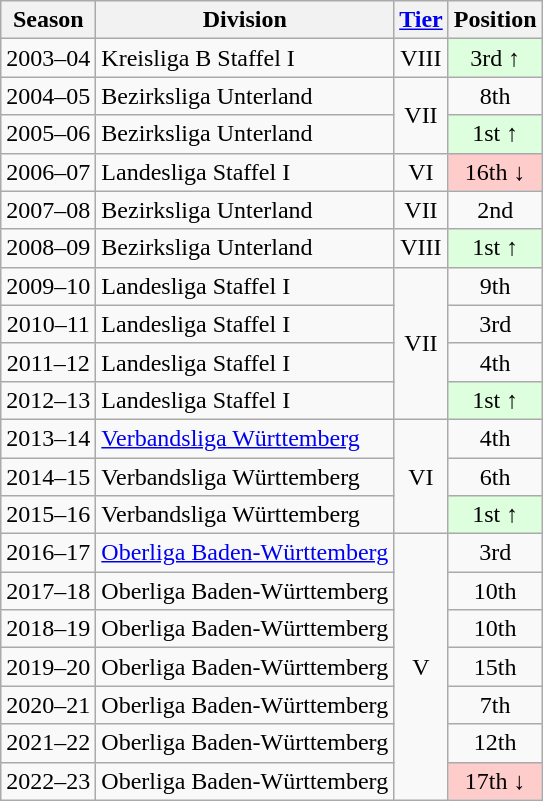<table class="wikitable">
<tr>
<th>Season</th>
<th>Division</th>
<th><a href='#'>Tier</a></th>
<th>Position</th>
</tr>
<tr align="center">
<td>2003–04</td>
<td align="left">Kreisliga B Staffel I</td>
<td>VIII</td>
<td style="background:#ddffdd">3rd ↑</td>
</tr>
<tr align="center">
<td>2004–05</td>
<td align="left">Bezirksliga Unterland</td>
<td rowspan=2>VII</td>
<td>8th</td>
</tr>
<tr align="center">
<td>2005–06</td>
<td align="left">Bezirksliga Unterland</td>
<td style="background:#ddffdd">1st ↑</td>
</tr>
<tr align="center">
<td>2006–07</td>
<td align="left">Landesliga Staffel I</td>
<td>VI</td>
<td style="background:#ffcccc">16th ↓</td>
</tr>
<tr align="center">
<td>2007–08</td>
<td align="left">Bezirksliga Unterland</td>
<td>VII</td>
<td>2nd</td>
</tr>
<tr align="center">
<td>2008–09</td>
<td align="left">Bezirksliga Unterland</td>
<td>VIII</td>
<td style="background:#ddffdd">1st ↑</td>
</tr>
<tr align="center">
<td>2009–10</td>
<td align="left">Landesliga Staffel I</td>
<td rowspan=4>VII</td>
<td>9th</td>
</tr>
<tr align="center">
<td>2010–11</td>
<td align="left">Landesliga Staffel I</td>
<td>3rd</td>
</tr>
<tr align="center">
<td>2011–12</td>
<td align="left">Landesliga Staffel I</td>
<td>4th</td>
</tr>
<tr align="center">
<td>2012–13</td>
<td align="left">Landesliga Staffel I</td>
<td style="background:#ddffdd">1st ↑</td>
</tr>
<tr align="center">
<td>2013–14</td>
<td align="left"><a href='#'>Verbandsliga Württemberg</a></td>
<td rowspan=3>VI</td>
<td>4th</td>
</tr>
<tr align="center">
<td>2014–15</td>
<td align="left">Verbandsliga Württemberg</td>
<td>6th</td>
</tr>
<tr align="center">
<td>2015–16</td>
<td align="left">Verbandsliga Württemberg</td>
<td style="background:#ddffdd">1st ↑</td>
</tr>
<tr align="center">
<td>2016–17</td>
<td align="left"><a href='#'>Oberliga Baden-Württemberg</a></td>
<td rowspan=7>V</td>
<td>3rd</td>
</tr>
<tr align="center">
<td>2017–18</td>
<td align="left">Oberliga Baden-Württemberg</td>
<td>10th</td>
</tr>
<tr align="center">
<td>2018–19</td>
<td align="left">Oberliga Baden-Württemberg</td>
<td>10th</td>
</tr>
<tr align="center">
<td>2019–20</td>
<td align="left">Oberliga Baden-Württemberg</td>
<td>15th</td>
</tr>
<tr align="center">
<td>2020–21</td>
<td align="left">Oberliga Baden-Württemberg</td>
<td>7th</td>
</tr>
<tr align="center">
<td>2021–22</td>
<td align="left">Oberliga Baden-Württemberg</td>
<td>12th</td>
</tr>
<tr align="center">
<td>2022–23</td>
<td align="left">Oberliga Baden-Württemberg</td>
<td style="background:#ffcccc">17th ↓</td>
</tr>
</table>
